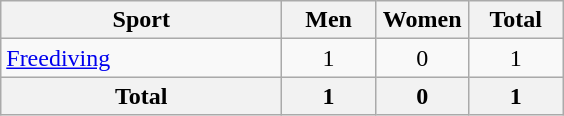<table class="wikitable sortable" style="text-align:center;">
<tr>
<th width=180>Sport</th>
<th width=55>Men</th>
<th width=55>Women</th>
<th width=55>Total</th>
</tr>
<tr>
<td align=left><a href='#'>Freediving</a></td>
<td>1</td>
<td>0</td>
<td>1</td>
</tr>
<tr>
<th>Total</th>
<th>1</th>
<th>0</th>
<th>1</th>
</tr>
</table>
